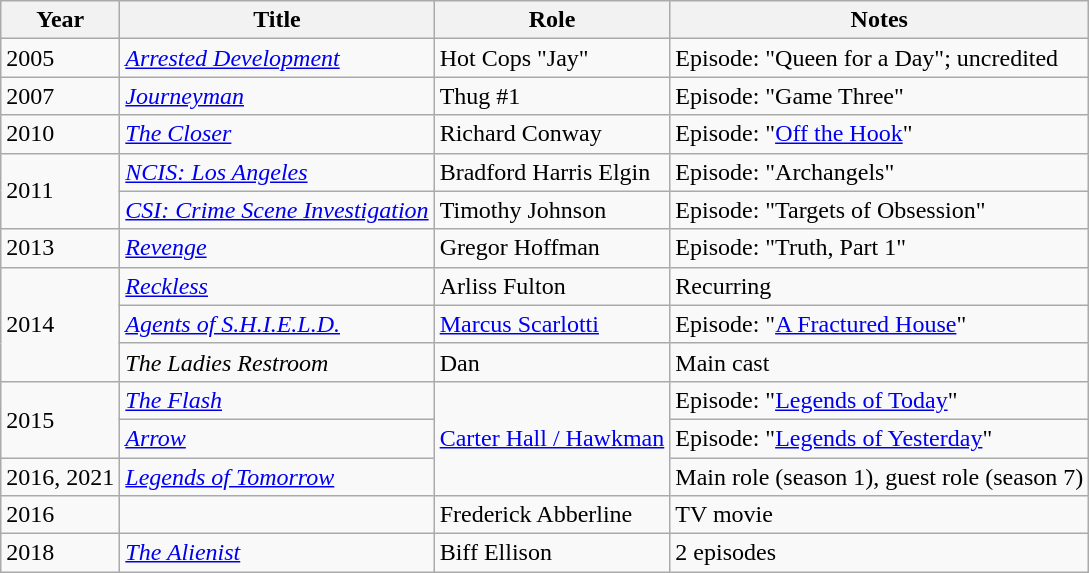<table class="wikitable">
<tr>
<th>Year</th>
<th>Title</th>
<th>Role</th>
<th>Notes</th>
</tr>
<tr>
<td>2005</td>
<td><em><a href='#'>Arrested Development</a></em></td>
<td>Hot Cops "Jay"</td>
<td>Episode: "Queen for a Day"; uncredited</td>
</tr>
<tr>
<td>2007</td>
<td><em><a href='#'>Journeyman</a></em></td>
<td>Thug #1</td>
<td>Episode: "Game Three"</td>
</tr>
<tr>
<td>2010</td>
<td><em><a href='#'>The Closer</a></em></td>
<td>Richard Conway</td>
<td>Episode: "<a href='#'>Off the Hook</a>"</td>
</tr>
<tr>
<td rowspan="2">2011</td>
<td><em><a href='#'>NCIS: Los Angeles</a></em></td>
<td>Bradford Harris Elgin</td>
<td>Episode: "Archangels"</td>
</tr>
<tr>
<td><em><a href='#'>CSI: Crime Scene Investigation</a></em></td>
<td>Timothy Johnson</td>
<td>Episode: "Targets of Obsession"</td>
</tr>
<tr>
<td>2013</td>
<td><em><a href='#'>Revenge</a></em></td>
<td>Gregor Hoffman</td>
<td>Episode: "Truth, Part 1"</td>
</tr>
<tr>
<td rowspan="3">2014</td>
<td><em><a href='#'>Reckless</a></em></td>
<td>Arliss Fulton</td>
<td>Recurring</td>
</tr>
<tr>
<td><em><a href='#'>Agents of S.H.I.E.L.D.</a></em></td>
<td><a href='#'>Marcus Scarlotti</a></td>
<td>Episode: "<a href='#'>A Fractured House</a>"</td>
</tr>
<tr>
<td><em>The Ladies Restroom</em></td>
<td>Dan</td>
<td>Main cast</td>
</tr>
<tr>
<td rowspan="2">2015</td>
<td><em><a href='#'>The Flash</a></em></td>
<td rowspan="3"><a href='#'>Carter Hall / Hawkman</a></td>
<td>Episode: "<a href='#'>Legends of Today</a>"</td>
</tr>
<tr>
<td><em><a href='#'>Arrow</a></em></td>
<td>Episode: "<a href='#'>Legends of Yesterday</a>"</td>
</tr>
<tr>
<td>2016, 2021</td>
<td><em><a href='#'>Legends of Tomorrow</a></em></td>
<td>Main role (season 1), guest role (season 7)</td>
</tr>
<tr>
<td>2016</td>
<td><em></em></td>
<td>Frederick Abberline</td>
<td>TV movie</td>
</tr>
<tr>
<td>2018</td>
<td><em><a href='#'>The Alienist</a></em></td>
<td>Biff Ellison</td>
<td>2 episodes</td>
</tr>
</table>
